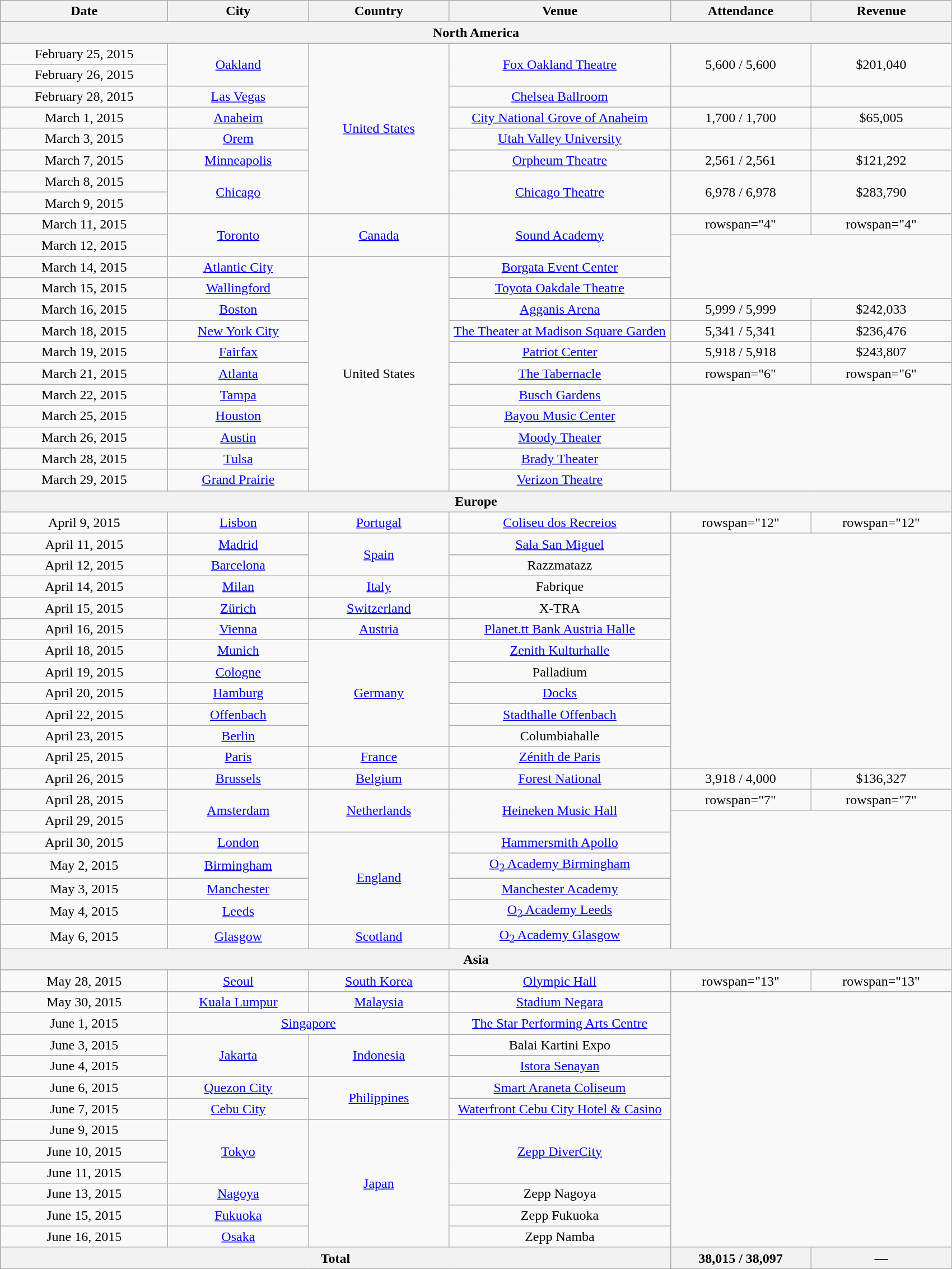<table class="wikitable" style="text-align:center;">
<tr>
<th scope="col" style="width:12em;">Date</th>
<th scope="col" style="width:10em;">City</th>
<th scope="col" style="width:10em;">Country</th>
<th scope="col" style="width:16em;">Venue</th>
<th scope="col" style="width:10em;">Attendance</th>
<th scope="col" style="width:10em;">Revenue</th>
</tr>
<tr>
<th colspan="6" style="text-align:center;">North America</th>
</tr>
<tr>
<td>February 25, 2015</td>
<td rowspan="2"><a href='#'>Oakland</a></td>
<td rowspan="8"><a href='#'>United States</a></td>
<td rowspan="2"><a href='#'>Fox Oakland Theatre</a></td>
<td rowspan="2">5,600 / 5,600</td>
<td rowspan="2">$201,040</td>
</tr>
<tr>
<td>February 26, 2015</td>
</tr>
<tr>
<td>February 28, 2015</td>
<td><a href='#'>Las Vegas</a></td>
<td><a href='#'>Chelsea Ballroom</a></td>
<td></td>
<td></td>
</tr>
<tr>
<td>March 1, 2015</td>
<td><a href='#'>Anaheim</a></td>
<td><a href='#'>City National Grove of Anaheim</a></td>
<td>1,700 / 1,700</td>
<td>$65,005</td>
</tr>
<tr>
<td>March 3, 2015</td>
<td><a href='#'>Orem</a></td>
<td><a href='#'>Utah Valley University</a></td>
<td></td>
<td></td>
</tr>
<tr>
<td>March 7, 2015</td>
<td><a href='#'>Minneapolis</a></td>
<td><a href='#'>Orpheum Theatre</a></td>
<td>2,561 / 2,561</td>
<td>$121,292</td>
</tr>
<tr>
<td>March 8, 2015</td>
<td rowspan="2"><a href='#'>Chicago</a></td>
<td rowspan="2"><a href='#'>Chicago Theatre</a></td>
<td rowspan="2">6,978 / 6,978</td>
<td rowspan="2">$283,790</td>
</tr>
<tr>
<td>March 9, 2015</td>
</tr>
<tr>
<td>March 11, 2015</td>
<td rowspan="2"><a href='#'>Toronto</a></td>
<td rowspan="2"><a href='#'>Canada</a></td>
<td rowspan="2"><a href='#'>Sound Academy</a></td>
<td>rowspan="4" </td>
<td>rowspan="4" </td>
</tr>
<tr>
<td>March 12, 2015</td>
</tr>
<tr>
<td>March 14, 2015</td>
<td><a href='#'>Atlantic City</a></td>
<td rowspan="11">United States</td>
<td><a href='#'>Borgata Event Center</a></td>
</tr>
<tr>
<td>March 15, 2015</td>
<td><a href='#'>Wallingford</a></td>
<td><a href='#'>Toyota Oakdale Theatre</a></td>
</tr>
<tr>
<td>March 16, 2015</td>
<td><a href='#'>Boston</a></td>
<td><a href='#'>Agganis Arena</a></td>
<td>5,999 / 5,999</td>
<td>$242,033</td>
</tr>
<tr>
<td>March 18, 2015</td>
<td><a href='#'>New York City</a></td>
<td><a href='#'>The Theater at Madison Square Garden</a></td>
<td>5,341 / 5,341</td>
<td>$236,476</td>
</tr>
<tr>
<td>March 19, 2015</td>
<td><a href='#'>Fairfax</a></td>
<td><a href='#'>Patriot Center</a></td>
<td>5,918 / 5,918</td>
<td>$243,807</td>
</tr>
<tr>
<td>March 21, 2015</td>
<td><a href='#'>Atlanta</a></td>
<td><a href='#'>The Tabernacle</a></td>
<td>rowspan="6" </td>
<td>rowspan="6" </td>
</tr>
<tr>
<td>March 22, 2015</td>
<td><a href='#'>Tampa</a></td>
<td><a href='#'>Busch Gardens</a></td>
</tr>
<tr>
<td>March 25, 2015</td>
<td><a href='#'>Houston</a></td>
<td><a href='#'>Bayou Music Center</a></td>
</tr>
<tr>
<td>March 26, 2015</td>
<td><a href='#'>Austin</a></td>
<td><a href='#'>Moody Theater</a></td>
</tr>
<tr>
<td>March 28, 2015</td>
<td><a href='#'>Tulsa</a></td>
<td><a href='#'>Brady Theater</a></td>
</tr>
<tr>
<td>March 29, 2015</td>
<td><a href='#'>Grand Prairie</a></td>
<td><a href='#'>Verizon Theatre</a></td>
</tr>
<tr>
<th colspan="6" style="text-align:center;">Europe</th>
</tr>
<tr>
<td>April 9, 2015</td>
<td><a href='#'>Lisbon</a></td>
<td><a href='#'>Portugal</a></td>
<td><a href='#'>Coliseu dos Recreios</a></td>
<td>rowspan="12" </td>
<td>rowspan="12" </td>
</tr>
<tr>
<td>April 11, 2015</td>
<td><a href='#'>Madrid</a></td>
<td rowspan="2"><a href='#'>Spain</a></td>
<td><a href='#'>Sala San Miguel</a></td>
</tr>
<tr>
<td>April 12, 2015</td>
<td><a href='#'>Barcelona</a></td>
<td>Razzmatazz</td>
</tr>
<tr>
<td>April 14, 2015</td>
<td><a href='#'>Milan</a></td>
<td><a href='#'>Italy</a></td>
<td>Fabrique</td>
</tr>
<tr>
<td>April 15, 2015</td>
<td><a href='#'>Zürich</a></td>
<td><a href='#'>Switzerland</a></td>
<td>X-TRA</td>
</tr>
<tr>
<td>April 16, 2015</td>
<td><a href='#'>Vienna</a></td>
<td><a href='#'>Austria</a></td>
<td><a href='#'>Planet.tt Bank Austria Halle</a></td>
</tr>
<tr>
<td>April 18, 2015</td>
<td><a href='#'>Munich</a></td>
<td rowspan="5"><a href='#'>Germany</a></td>
<td><a href='#'>Zenith Kulturhalle</a></td>
</tr>
<tr>
<td>April 19, 2015</td>
<td><a href='#'>Cologne</a></td>
<td>Palladium</td>
</tr>
<tr>
<td>April 20, 2015</td>
<td><a href='#'>Hamburg</a></td>
<td><a href='#'>Docks</a></td>
</tr>
<tr>
<td>April 22, 2015</td>
<td><a href='#'>Offenbach</a></td>
<td><a href='#'>Stadthalle Offenbach</a></td>
</tr>
<tr>
<td>April 23, 2015</td>
<td><a href='#'>Berlin</a></td>
<td>Columbiahalle</td>
</tr>
<tr>
<td>April 25, 2015</td>
<td><a href='#'>Paris</a></td>
<td><a href='#'>France</a></td>
<td><a href='#'>Zénith de Paris</a></td>
</tr>
<tr>
<td>April 26, 2015</td>
<td><a href='#'>Brussels</a></td>
<td><a href='#'>Belgium</a></td>
<td><a href='#'>Forest National</a></td>
<td>3,918 / 4,000</td>
<td>$136,327</td>
</tr>
<tr>
<td>April 28, 2015</td>
<td rowspan="2"><a href='#'>Amsterdam</a></td>
<td rowspan="2"><a href='#'>Netherlands</a></td>
<td rowspan="2"><a href='#'>Heineken Music Hall</a></td>
<td>rowspan="7" </td>
<td>rowspan="7" </td>
</tr>
<tr>
<td>April 29, 2015</td>
</tr>
<tr>
<td>April 30, 2015</td>
<td><a href='#'>London</a></td>
<td rowspan="4"><a href='#'>England</a></td>
<td><a href='#'>Hammersmith Apollo</a></td>
</tr>
<tr>
<td>May 2, 2015</td>
<td><a href='#'>Birmingham</a></td>
<td><a href='#'>O<sub>2</sub> Academy Birmingham</a></td>
</tr>
<tr>
<td>May 3, 2015</td>
<td><a href='#'>Manchester</a></td>
<td><a href='#'>Manchester Academy</a></td>
</tr>
<tr>
<td>May 4, 2015</td>
<td><a href='#'>Leeds</a></td>
<td><a href='#'>O<sub>2</sub> Academy Leeds</a></td>
</tr>
<tr>
<td>May 6, 2015</td>
<td><a href='#'>Glasgow</a></td>
<td><a href='#'>Scotland</a></td>
<td><a href='#'>O<sub>2</sub> Academy Glasgow</a></td>
</tr>
<tr>
<th colspan="6" style="text-align:center;">Asia</th>
</tr>
<tr>
<td>May 28, 2015</td>
<td><a href='#'>Seoul</a></td>
<td><a href='#'>South Korea</a></td>
<td><a href='#'>Olympic Hall</a></td>
<td>rowspan="13" </td>
<td>rowspan="13" </td>
</tr>
<tr>
<td>May 30, 2015</td>
<td><a href='#'>Kuala Lumpur</a></td>
<td><a href='#'>Malaysia</a></td>
<td><a href='#'>Stadium Negara</a></td>
</tr>
<tr>
<td>June 1, 2015</td>
<td colspan="2"><a href='#'>Singapore</a></td>
<td><a href='#'>The Star Performing Arts Centre</a></td>
</tr>
<tr>
<td>June 3, 2015</td>
<td rowspan="2"><a href='#'>Jakarta</a></td>
<td rowspan="2"><a href='#'>Indonesia</a></td>
<td>Balai Kartini Expo</td>
</tr>
<tr>
<td>June 4, 2015</td>
<td><a href='#'>Istora Senayan</a></td>
</tr>
<tr>
<td>June 6, 2015</td>
<td><a href='#'>Quezon City</a></td>
<td rowspan="2"><a href='#'>Philippines</a></td>
<td><a href='#'>Smart Araneta Coliseum</a></td>
</tr>
<tr>
<td>June 7, 2015</td>
<td><a href='#'>Cebu City</a></td>
<td><a href='#'>Waterfront Cebu City Hotel & Casino</a></td>
</tr>
<tr>
<td>June 9, 2015</td>
<td rowspan="3"><a href='#'>Tokyo</a></td>
<td rowspan="6"><a href='#'>Japan</a></td>
<td rowspan="3"><a href='#'>Zepp DiverCity</a></td>
</tr>
<tr>
<td>June 10, 2015</td>
</tr>
<tr>
<td>June 11, 2015</td>
</tr>
<tr>
<td>June 13, 2015</td>
<td><a href='#'>Nagoya</a></td>
<td>Zepp Nagoya</td>
</tr>
<tr>
<td>June 15, 2015</td>
<td><a href='#'>Fukuoka</a></td>
<td>Zepp Fukuoka</td>
</tr>
<tr>
<td>June 16, 2015</td>
<td><a href='#'>Osaka</a></td>
<td>Zepp Namba</td>
</tr>
<tr>
<th colspan="4" style="text-align:center;">Total</th>
<th>38,015 / 38,097</th>
<th>—</th>
</tr>
</table>
